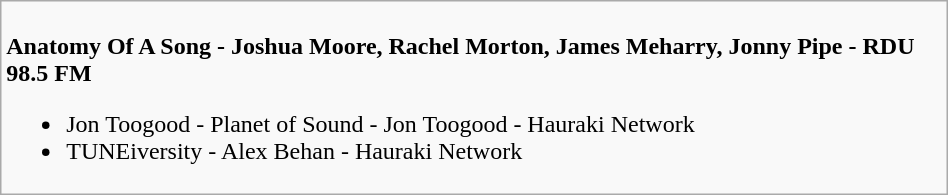<table class=wikitable width="50%">
<tr>
<td valign="top" width="50%"><br>
<strong>Anatomy Of A Song - Joshua Moore, Rachel Morton, James Meharry, Jonny Pipe - RDU 98.5 FM</strong><ul><li>Jon Toogood - Planet of Sound - Jon Toogood - Hauraki Network</li><li>TUNEiversity - Alex Behan - Hauraki Network</li></ul></td>
</tr>
</table>
